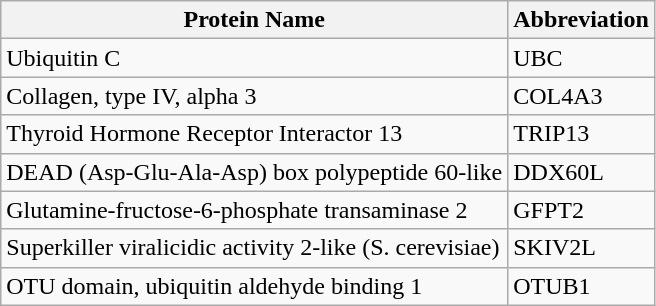<table class="wikitable">
<tr>
<th>Protein Name</th>
<th>Abbreviation</th>
</tr>
<tr>
<td>Ubiquitin C</td>
<td>UBC</td>
</tr>
<tr>
<td>Collagen, type IV, alpha 3</td>
<td>COL4A3</td>
</tr>
<tr>
<td>Thyroid Hormone Receptor Interactor 13</td>
<td>TRIP13</td>
</tr>
<tr>
<td>DEAD (Asp-Glu-Ala-Asp) box polypeptide 60-like</td>
<td>DDX60L</td>
</tr>
<tr>
<td>Glutamine-fructose-6-phosphate transaminase 2</td>
<td>GFPT2</td>
</tr>
<tr>
<td>Superkiller viralicidic activity 2-like (S. cerevisiae)</td>
<td>SKIV2L</td>
</tr>
<tr>
<td>OTU domain, ubiquitin aldehyde binding 1</td>
<td>OTUB1</td>
</tr>
</table>
